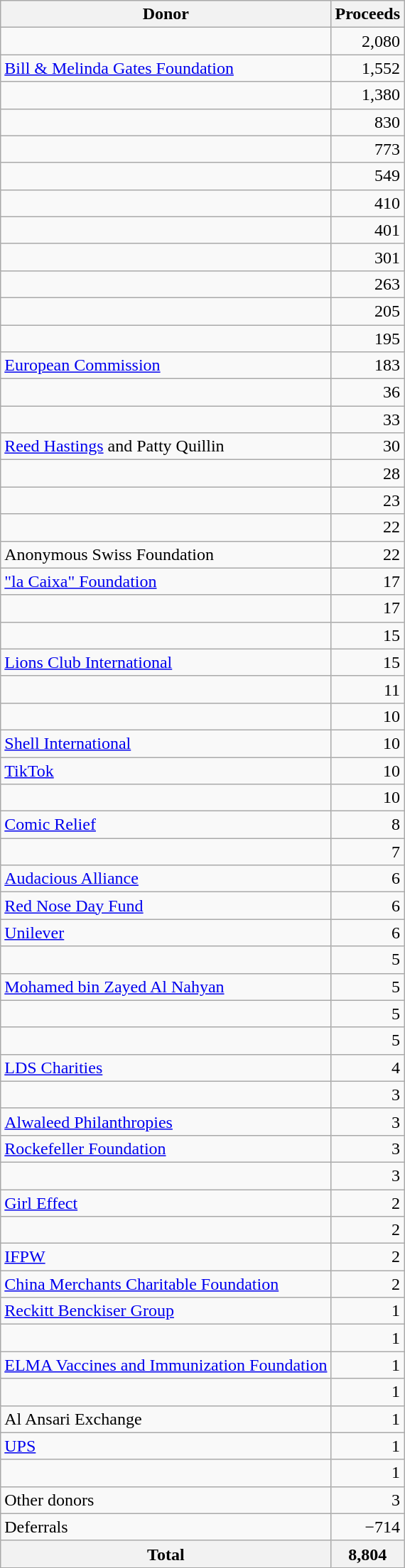<table class="wikitable sortable"  style="text-align:right;">
<tr>
<th>Donor</th>
<th>Proceeds</th>
</tr>
<tr>
<td style="text-align:left;"></td>
<td>2,080</td>
</tr>
<tr>
<td style="text-align:left;"><a href='#'>Bill & Melinda Gates Foundation</a></td>
<td>1,552</td>
</tr>
<tr>
<td style="text-align:left;"></td>
<td>1,380</td>
</tr>
<tr>
<td style="text-align:left;"></td>
<td>830</td>
</tr>
<tr>
<td style="text-align:left;"></td>
<td>773</td>
</tr>
<tr>
<td style="text-align:left;"></td>
<td>549</td>
</tr>
<tr>
<td style="text-align:left;"></td>
<td>410</td>
</tr>
<tr>
<td style="text-align:left;"></td>
<td>401</td>
</tr>
<tr>
<td style="text-align:left;"></td>
<td>301</td>
</tr>
<tr>
<td style="text-align:left;"></td>
<td>263</td>
</tr>
<tr>
<td style="text-align:left;"></td>
<td>205</td>
</tr>
<tr>
<td style="text-align:left;"></td>
<td>195</td>
</tr>
<tr>
<td style="text-align:left;"><a href='#'>European Commission</a></td>
<td>183</td>
</tr>
<tr>
<td style="text-align:left;"></td>
<td>36</td>
</tr>
<tr>
<td style="text-align:left;"></td>
<td>33</td>
</tr>
<tr>
<td style="text-align:left;"><a href='#'>Reed Hastings</a> and Patty Quillin</td>
<td>30</td>
</tr>
<tr>
<td style="text-align:left;"></td>
<td>28</td>
</tr>
<tr>
<td style="text-align:left;"></td>
<td>23</td>
</tr>
<tr>
<td style="text-align:left;"></td>
<td>22</td>
</tr>
<tr>
<td style="text-align:left;">Anonymous Swiss Foundation</td>
<td>22</td>
</tr>
<tr>
<td style="text-align:left;"><a href='#'>"la Caixa" Foundation</a></td>
<td>17</td>
</tr>
<tr>
<td style="text-align:left;"></td>
<td>17</td>
</tr>
<tr>
<td style="text-align:left;"></td>
<td>15</td>
</tr>
<tr>
<td style="text-align:left;"><a href='#'>Lions Club International</a></td>
<td>15</td>
</tr>
<tr>
<td style="text-align:left;"></td>
<td>11</td>
</tr>
<tr>
<td style="text-align:left;"></td>
<td>10</td>
</tr>
<tr>
<td style="text-align:left;"><a href='#'>Shell International</a></td>
<td>10</td>
</tr>
<tr>
<td style="text-align:left;"><a href='#'>TikTok</a></td>
<td>10</td>
</tr>
<tr>
<td style="text-align:left;"></td>
<td>10</td>
</tr>
<tr>
<td style="text-align:left;"><a href='#'>Comic Relief</a></td>
<td>8</td>
</tr>
<tr>
<td style="text-align:left;"></td>
<td>7</td>
</tr>
<tr>
<td style="text-align:left;"><a href='#'>Audacious Alliance</a></td>
<td>6</td>
</tr>
<tr>
<td style="text-align:left;"><a href='#'>Red Nose Day Fund</a></td>
<td>6</td>
</tr>
<tr>
<td style="text-align:left;"><a href='#'>Unilever</a></td>
<td>6</td>
</tr>
<tr>
<td style="text-align:left;"></td>
<td>5</td>
</tr>
<tr>
<td style="text-align:left;"><a href='#'>Mohamed bin Zayed Al Nahyan</a></td>
<td>5</td>
</tr>
<tr>
<td style="text-align:left;"></td>
<td>5</td>
</tr>
<tr>
<td style="text-align:left;"></td>
<td>5</td>
</tr>
<tr>
<td style="text-align:left;"><a href='#'>LDS Charities</a></td>
<td>4</td>
</tr>
<tr>
<td style="text-align:left;"></td>
<td>3</td>
</tr>
<tr>
<td style="text-align:left;"><a href='#'>Alwaleed Philanthropies</a></td>
<td>3</td>
</tr>
<tr>
<td style="text-align:left;"><a href='#'>Rockefeller Foundation</a></td>
<td>3</td>
</tr>
<tr>
<td style="text-align:left;"></td>
<td>3</td>
</tr>
<tr>
<td style="text-align:left;"><a href='#'>Girl Effect</a></td>
<td>2</td>
</tr>
<tr>
<td style="text-align:left;"></td>
<td>2</td>
</tr>
<tr>
<td style="text-align:left;"><a href='#'>IFPW</a></td>
<td>2</td>
</tr>
<tr>
<td style="text-align:left;"><a href='#'>China Merchants Charitable Foundation</a></td>
<td>2</td>
</tr>
<tr>
<td style="text-align:left;"><a href='#'>Reckitt Benckiser Group</a></td>
<td>1</td>
</tr>
<tr>
<td style="text-align:left;"></td>
<td>1</td>
</tr>
<tr>
<td style="text-align:left;"><a href='#'>ELMA Vaccines and Immunization Foundation</a></td>
<td>1</td>
</tr>
<tr>
<td style="text-align:left;"></td>
<td>1</td>
</tr>
<tr>
<td style="text-align:left;">Al Ansari Exchange</td>
<td>1</td>
</tr>
<tr>
<td style="text-align:left;"><a href='#'>UPS</a></td>
<td>1</td>
</tr>
<tr>
<td style="text-align:left;"></td>
<td>1</td>
</tr>
<tr>
<td style="text-align:left;">Other donors</td>
<td>3</td>
</tr>
<tr>
<td style="text-align:left;">Deferrals</td>
<td>−714</td>
</tr>
<tr>
<th>Total</th>
<th>8,804</th>
</tr>
</table>
